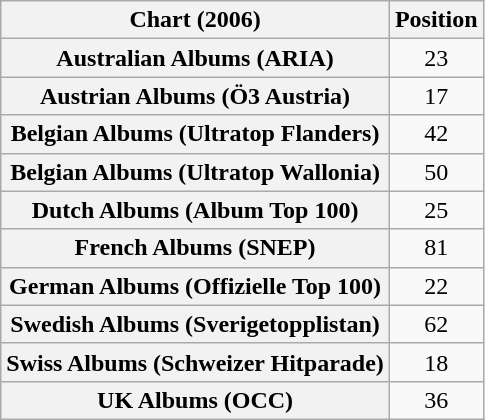<table class="wikitable sortable plainrowheaders" style="text-align:center">
<tr>
<th scope="col">Chart (2006)</th>
<th scope="col">Position</th>
</tr>
<tr>
<th scope="row">Australian Albums (ARIA)</th>
<td>23</td>
</tr>
<tr>
<th scope="row">Austrian Albums (Ö3 Austria)</th>
<td>17</td>
</tr>
<tr>
<th scope="row">Belgian Albums (Ultratop Flanders)</th>
<td>42</td>
</tr>
<tr>
<th scope="row">Belgian Albums (Ultratop Wallonia)</th>
<td>50</td>
</tr>
<tr>
<th scope="row">Dutch Albums (Album Top 100)</th>
<td>25</td>
</tr>
<tr>
<th scope="row">French Albums (SNEP)</th>
<td>81</td>
</tr>
<tr>
<th scope="row">German Albums (Offizielle Top 100)</th>
<td>22</td>
</tr>
<tr>
<th scope="row">Swedish Albums (Sverigetopplistan)</th>
<td>62</td>
</tr>
<tr>
<th scope="row">Swiss Albums (Schweizer Hitparade)</th>
<td>18</td>
</tr>
<tr>
<th scope="row">UK Albums (OCC)</th>
<td>36</td>
</tr>
</table>
